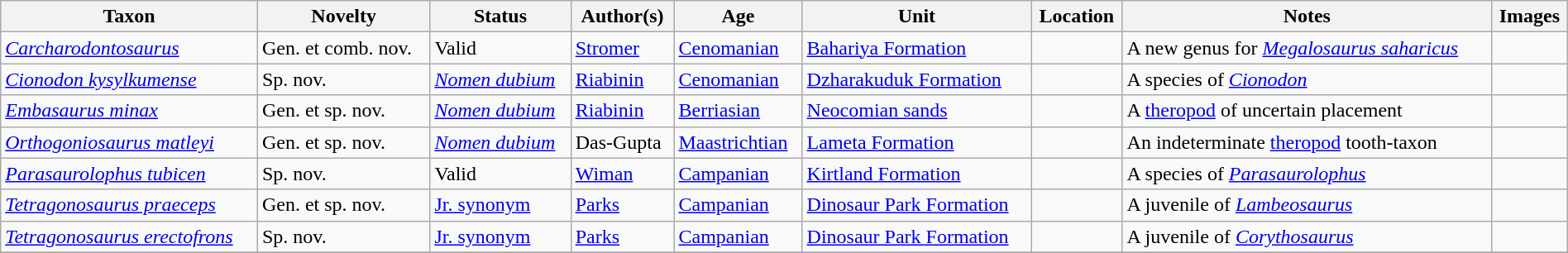<table class="wikitable sortable" align="center" width="100%">
<tr>
<th>Taxon</th>
<th>Novelty</th>
<th>Status</th>
<th>Author(s)</th>
<th>Age</th>
<th>Unit</th>
<th>Location</th>
<th>Notes</th>
<th>Images</th>
</tr>
<tr>
<td><em><a href='#'>Carcharodontosaurus</a></em></td>
<td>Gen. et comb. nov.</td>
<td>Valid</td>
<td><a href='#'>Stromer</a></td>
<td><a href='#'>Cenomanian</a></td>
<td><a href='#'>Bahariya Formation</a></td>
<td></td>
<td>A new genus for <em><a href='#'>Megalosaurus saharicus</a></em></td>
<td></td>
</tr>
<tr>
<td><em><a href='#'>Cionodon kysylkumense</a></em></td>
<td>Sp. nov.</td>
<td><em><a href='#'>Nomen dubium</a></em></td>
<td><a href='#'>Riabinin</a></td>
<td><a href='#'>Cenomanian</a></td>
<td><a href='#'>Dzharakuduk Formation</a></td>
<td></td>
<td>A species of <em><a href='#'>Cionodon</a></em></td>
<td></td>
</tr>
<tr>
<td><em><a href='#'>Embasaurus minax</a></em></td>
<td>Gen. et sp. nov.</td>
<td><em><a href='#'>Nomen dubium</a></em></td>
<td><a href='#'>Riabinin</a></td>
<td><a href='#'>Berriasian</a></td>
<td><a href='#'>Neocomian sands</a></td>
<td></td>
<td>A <a href='#'>theropod</a> of uncertain placement</td>
<td></td>
</tr>
<tr>
<td><em><a href='#'>Orthogoniosaurus matleyi</a></em></td>
<td>Gen. et sp. nov.</td>
<td><em><a href='#'>Nomen dubium</a></em></td>
<td>Das-Gupta</td>
<td><a href='#'>Maastrichtian</a></td>
<td><a href='#'>Lameta Formation</a></td>
<td></td>
<td>An indeterminate <a href='#'>theropod</a> tooth-taxon</td>
<td></td>
</tr>
<tr>
<td><em><a href='#'>Parasaurolophus tubicen</a></em></td>
<td>Sp. nov.</td>
<td>Valid</td>
<td><a href='#'>Wiman</a></td>
<td><a href='#'>Campanian</a></td>
<td><a href='#'>Kirtland Formation</a></td>
<td></td>
<td>A species of <em><a href='#'>Parasaurolophus</a></em></td>
<td></td>
</tr>
<tr>
<td><em><a href='#'>Tetragonosaurus praeceps</a></em></td>
<td>Gen. et sp. nov.</td>
<td><a href='#'>Jr. synonym</a></td>
<td><a href='#'>Parks</a></td>
<td><a href='#'>Campanian</a></td>
<td><a href='#'>Dinosaur Park Formation</a></td>
<td></td>
<td>A juvenile of <em><a href='#'>Lambeosaurus</a></em></td>
<td></td>
</tr>
<tr>
<td><em><a href='#'>Tetragonosaurus erectofrons</a></em></td>
<td>Sp. nov.</td>
<td><a href='#'>Jr. synonym</a></td>
<td><a href='#'>Parks</a></td>
<td><a href='#'>Campanian</a></td>
<td><a href='#'>Dinosaur Park Formation</a></td>
<td></td>
<td>A juvenile of <em><a href='#'>Corythosaurus</a></em></td>
<td></td>
</tr>
<tr>
</tr>
</table>
